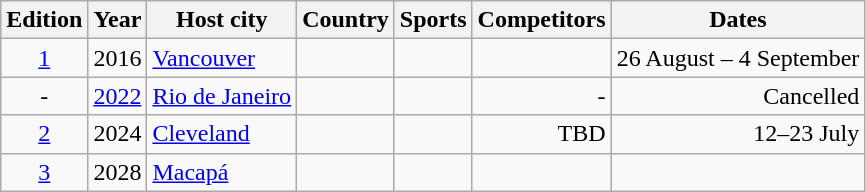<table class="wikitable">
<tr>
<th>Edition</th>
<th>Year</th>
<th>Host city</th>
<th>Country</th>
<th>Sports</th>
<th>Competitors</th>
<th>Dates</th>
</tr>
<tr>
<td align=center><a href='#'>1</a></td>
<td align=center>2016</td>
<td><a href='#'>Vancouver</a></td>
<td></td>
<td align="right"></td>
<td align="right"></td>
<td align="right">26 August – 4 September</td>
</tr>
<tr>
<td align=center>-</td>
<td align=center><a href='#'>2022</a></td>
<td><a href='#'>Rio de Janeiro</a></td>
<td></td>
<td align="right"></td>
<td align="right">-</td>
<td align="right">Cancelled</td>
</tr>
<tr>
<td align=center><a href='#'>2</a></td>
<td align=center>2024</td>
<td><a href='#'>Cleveland</a></td>
<td></td>
<td align="right"></td>
<td align="right">TBD</td>
<td align="right">12–23 July</td>
</tr>
<tr>
<td align=center><a href='#'>3</a></td>
<td align=center>2028</td>
<td><a href='#'>Macapá</a></td>
<td></td>
<td></td>
<td></td>
<td></td>
</tr>
</table>
